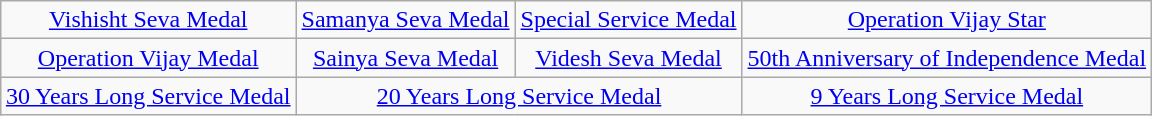<table class="wikitable" style="margin:1em auto; text-align:center;">
<tr>
<td><a href='#'>Vishisht Seva Medal</a></td>
<td><a href='#'>Samanya Seva Medal</a></td>
<td><a href='#'>Special Service Medal</a></td>
<td><a href='#'>Operation Vijay Star</a></td>
</tr>
<tr>
<td><a href='#'>Operation Vijay Medal</a></td>
<td><a href='#'>Sainya Seva Medal</a></td>
<td><a href='#'>Videsh Seva Medal</a></td>
<td><a href='#'>50th Anniversary of Independence Medal</a></td>
</tr>
<tr>
<td><a href='#'>30 Years Long Service Medal</a></td>
<td colspan="2"><a href='#'>20 Years Long Service Medal</a></td>
<td><a href='#'>9 Years Long Service Medal</a></td>
</tr>
</table>
